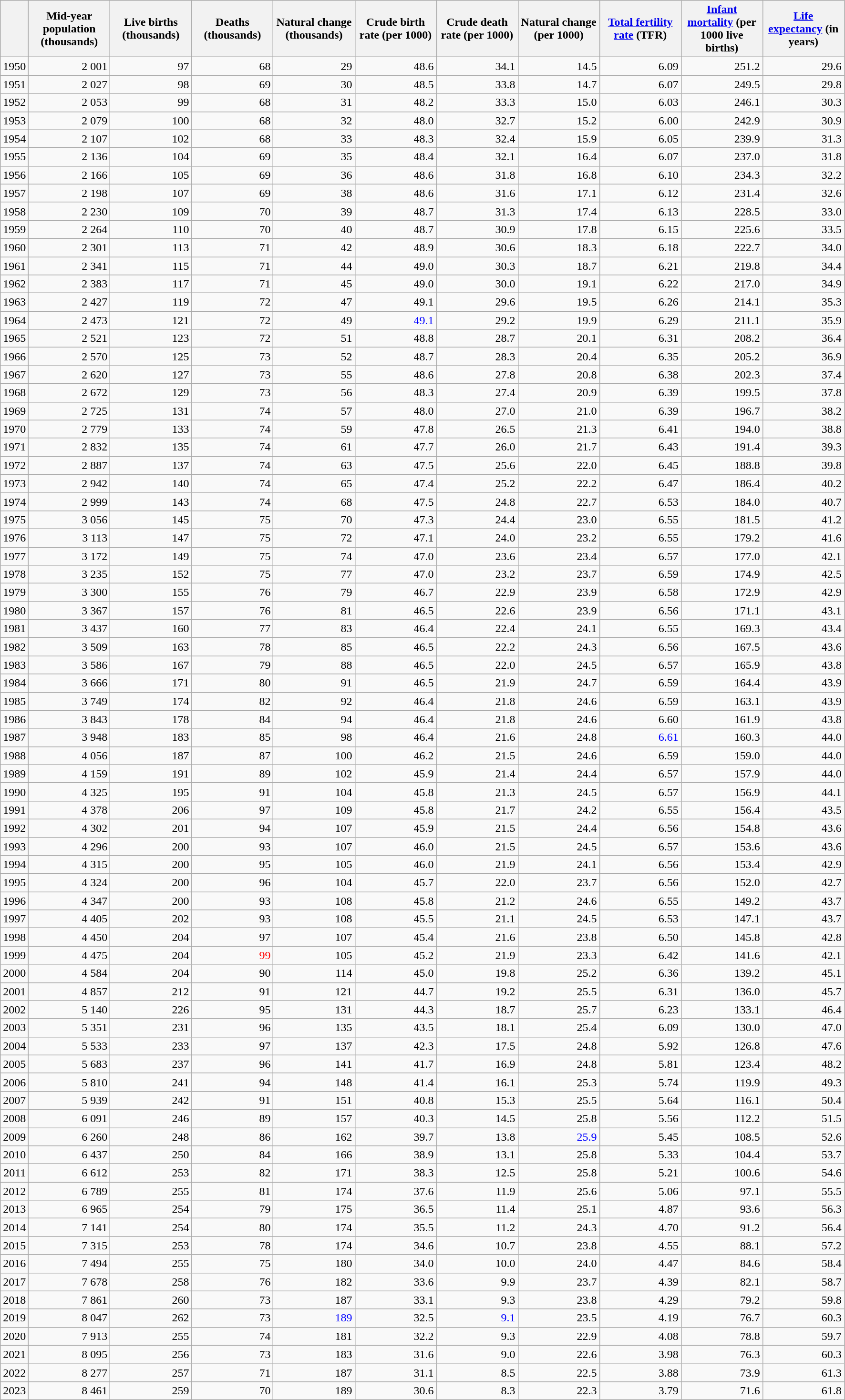<table class="wikitable sortable" style="text-align:right">
<tr>
<th></th>
<th style="width:80pt;">Mid-year population (thousands)</th>
<th style="width:80pt;">Live births (thousands)</th>
<th style="width:80pt;">Deaths (thousands)</th>
<th style="width:80pt;">Natural change (thousands)</th>
<th style="width:80pt;">Crude birth rate (per 1000)</th>
<th style="width:80pt;">Crude death rate (per 1000)</th>
<th style="width:80pt;">Natural change (per 1000)</th>
<th style="width:80pt;"><a href='#'>Total fertility rate</a> (TFR)</th>
<th style="width:80pt;"><a href='#'>Infant mortality</a> (per 1000 live births)</th>
<th style="width:80pt;"><a href='#'>Life expectancy</a> (in years)</th>
</tr>
<tr>
<td>1950</td>
<td>2 001</td>
<td>   97</td>
<td>   68</td>
<td>   29</td>
<td>48.6</td>
<td>34.1</td>
<td>14.5</td>
<td>6.09</td>
<td>251.2</td>
<td>29.6</td>
</tr>
<tr>
<td>1951</td>
<td>  2 027</td>
<td>  98</td>
<td>  69</td>
<td>  30</td>
<td>48.5</td>
<td>33.8</td>
<td>14.7</td>
<td>6.07</td>
<td>249.5</td>
<td>29.8</td>
</tr>
<tr>
<td>1952</td>
<td>  2 053</td>
<td>  99</td>
<td>  68</td>
<td>  31</td>
<td>48.2</td>
<td>33.3</td>
<td>15.0</td>
<td>6.03</td>
<td>246.1</td>
<td>30.3</td>
</tr>
<tr>
<td>1953</td>
<td>  2 079</td>
<td>  100</td>
<td>  68</td>
<td>  32</td>
<td>48.0</td>
<td>32.7</td>
<td>15.2</td>
<td>6.00</td>
<td>242.9</td>
<td>30.9</td>
</tr>
<tr>
<td>1954</td>
<td>  2 107</td>
<td>  102</td>
<td>  68</td>
<td>  33</td>
<td>48.3</td>
<td>32.4</td>
<td>15.9</td>
<td>6.05</td>
<td>239.9</td>
<td>31.3</td>
</tr>
<tr>
<td>1955</td>
<td>  2 136</td>
<td>  104</td>
<td>  69</td>
<td>  35</td>
<td>48.4</td>
<td>32.1</td>
<td>16.4</td>
<td>6.07</td>
<td>237.0</td>
<td>31.8</td>
</tr>
<tr>
<td>1956</td>
<td>  2 166</td>
<td>  105</td>
<td>  69</td>
<td>  36</td>
<td>48.6</td>
<td>31.8</td>
<td>16.8</td>
<td>6.10</td>
<td>234.3</td>
<td>32.2</td>
</tr>
<tr>
<td>1957</td>
<td>  2 198</td>
<td>  107</td>
<td>  69</td>
<td>  38</td>
<td>48.6</td>
<td>31.6</td>
<td>17.1</td>
<td>6.12</td>
<td>231.4</td>
<td>32.6</td>
</tr>
<tr>
<td>1958</td>
<td>  2 230</td>
<td>  109</td>
<td>  70</td>
<td>  39</td>
<td>48.7</td>
<td>31.3</td>
<td>17.4</td>
<td>6.13</td>
<td>228.5</td>
<td>33.0</td>
</tr>
<tr>
<td>1959</td>
<td>  2 264</td>
<td>  110</td>
<td>  70</td>
<td>  40</td>
<td>48.7</td>
<td>30.9</td>
<td>17.8</td>
<td>6.15</td>
<td>225.6</td>
<td>33.5</td>
</tr>
<tr>
<td>1960</td>
<td>  2 301</td>
<td>  113</td>
<td>  71</td>
<td>  42</td>
<td>48.9</td>
<td>30.6</td>
<td>18.3</td>
<td>6.18</td>
<td>222.7</td>
<td>34.0</td>
</tr>
<tr>
<td>1961</td>
<td>  2 341</td>
<td>  115</td>
<td>  71</td>
<td>  44</td>
<td>49.0</td>
<td>30.3</td>
<td>18.7</td>
<td>6.21</td>
<td>219.8</td>
<td>34.4</td>
</tr>
<tr>
<td>1962</td>
<td>  2 383</td>
<td>  117</td>
<td>  71</td>
<td>  45</td>
<td>49.0</td>
<td>30.0</td>
<td>19.1</td>
<td>6.22</td>
<td>217.0</td>
<td>34.9</td>
</tr>
<tr>
<td>1963</td>
<td>  2 427</td>
<td>  119</td>
<td>  72</td>
<td>  47</td>
<td>49.1</td>
<td>29.6</td>
<td>19.5</td>
<td>6.26</td>
<td>214.1</td>
<td>35.3</td>
</tr>
<tr>
<td>1964</td>
<td>  2 473</td>
<td>  121</td>
<td>  72</td>
<td>  49</td>
<td style="color:blue">49.1</td>
<td>29.2</td>
<td>19.9</td>
<td>6.29</td>
<td>211.1</td>
<td>35.9</td>
</tr>
<tr>
<td>1965</td>
<td>  2 521</td>
<td>  123</td>
<td>  72</td>
<td>  51</td>
<td>48.8</td>
<td>28.7</td>
<td>20.1</td>
<td>6.31</td>
<td>208.2</td>
<td>36.4</td>
</tr>
<tr>
<td>1966</td>
<td>  2 570</td>
<td>  125</td>
<td>  73</td>
<td>  52</td>
<td>48.7</td>
<td>28.3</td>
<td>20.4</td>
<td>6.35</td>
<td>205.2</td>
<td>36.9</td>
</tr>
<tr>
<td>1967</td>
<td>  2 620</td>
<td>  127</td>
<td>  73</td>
<td>  55</td>
<td>48.6</td>
<td>27.8</td>
<td>20.8</td>
<td>6.38</td>
<td>202.3</td>
<td>37.4</td>
</tr>
<tr>
<td>1968</td>
<td>  2 672</td>
<td>  129</td>
<td>  73</td>
<td>  56</td>
<td>48.3</td>
<td>27.4</td>
<td>20.9</td>
<td>6.39</td>
<td>199.5</td>
<td>37.8</td>
</tr>
<tr>
<td>1969</td>
<td>  2 725</td>
<td>  131</td>
<td>  74</td>
<td>  57</td>
<td>48.0</td>
<td>27.0</td>
<td>21.0</td>
<td>6.39</td>
<td>196.7</td>
<td>38.2</td>
</tr>
<tr>
<td>1970</td>
<td>  2 779</td>
<td>  133</td>
<td>  74</td>
<td>  59</td>
<td>47.8</td>
<td>26.5</td>
<td>21.3</td>
<td>6.41</td>
<td>194.0</td>
<td>38.8</td>
</tr>
<tr>
<td>1971</td>
<td>  2 832</td>
<td>  135</td>
<td>  74</td>
<td>  61</td>
<td>47.7</td>
<td>26.0</td>
<td>21.7</td>
<td>6.43</td>
<td>191.4</td>
<td>39.3</td>
</tr>
<tr>
<td>1972</td>
<td>  2 887</td>
<td>  137</td>
<td>  74</td>
<td>  63</td>
<td>47.5</td>
<td>25.6</td>
<td>22.0</td>
<td>6.45</td>
<td>188.8</td>
<td>39.8</td>
</tr>
<tr>
<td>1973</td>
<td>  2 942</td>
<td>  140</td>
<td>  74</td>
<td>  65</td>
<td>47.4</td>
<td>25.2</td>
<td>22.2</td>
<td>6.47</td>
<td>186.4</td>
<td>40.2</td>
</tr>
<tr>
<td>1974</td>
<td>  2 999</td>
<td>  143</td>
<td>  74</td>
<td>  68</td>
<td>47.5</td>
<td>24.8</td>
<td>22.7</td>
<td>6.53</td>
<td>184.0</td>
<td>40.7</td>
</tr>
<tr>
<td>1975</td>
<td>  3 056</td>
<td>  145</td>
<td>  75</td>
<td>  70</td>
<td>47.3</td>
<td>24.4</td>
<td>23.0</td>
<td>6.55</td>
<td>181.5</td>
<td>41.2</td>
</tr>
<tr>
<td>1976</td>
<td>  3 113</td>
<td>  147</td>
<td>  75</td>
<td>  72</td>
<td>47.1</td>
<td>24.0</td>
<td>23.2</td>
<td>6.55</td>
<td>179.2</td>
<td>41.6</td>
</tr>
<tr>
<td>1977</td>
<td>  3 172</td>
<td>  149</td>
<td>  75</td>
<td>  74</td>
<td>47.0</td>
<td>23.6</td>
<td>23.4</td>
<td>6.57</td>
<td>177.0</td>
<td>42.1</td>
</tr>
<tr>
<td>1978</td>
<td>  3 235</td>
<td>  152</td>
<td>  75</td>
<td>  77</td>
<td>47.0</td>
<td>23.2</td>
<td>23.7</td>
<td>6.59</td>
<td>174.9</td>
<td>42.5</td>
</tr>
<tr>
<td>1979</td>
<td>  3 300</td>
<td>  155</td>
<td>  76</td>
<td>  79</td>
<td>46.7</td>
<td>22.9</td>
<td>23.9</td>
<td>6.58</td>
<td>172.9</td>
<td>42.9</td>
</tr>
<tr>
<td>1980</td>
<td>  3 367</td>
<td>  157</td>
<td>  76</td>
<td>  81</td>
<td>46.5</td>
<td>22.6</td>
<td>23.9</td>
<td>6.56</td>
<td>171.1</td>
<td>43.1</td>
</tr>
<tr>
<td>1981</td>
<td>  3 437</td>
<td>  160</td>
<td>  77</td>
<td>  83</td>
<td>46.4</td>
<td>22.4</td>
<td>24.1</td>
<td>6.55</td>
<td>169.3</td>
<td>43.4</td>
</tr>
<tr>
<td>1982</td>
<td>  3 509</td>
<td>  163</td>
<td>  78</td>
<td>  85</td>
<td>46.5</td>
<td>22.2</td>
<td>24.3</td>
<td>6.56</td>
<td>167.5</td>
<td>43.6</td>
</tr>
<tr>
<td>1983</td>
<td>  3 586</td>
<td>  167</td>
<td>  79</td>
<td>  88</td>
<td>46.5</td>
<td>22.0</td>
<td>24.5</td>
<td>6.57</td>
<td>165.9</td>
<td>43.8</td>
</tr>
<tr>
<td>1984</td>
<td>  3 666</td>
<td>  171</td>
<td>  80</td>
<td>  91</td>
<td>46.5</td>
<td>21.9</td>
<td>24.7</td>
<td>6.59</td>
<td>164.4</td>
<td>43.9</td>
</tr>
<tr>
<td>1985</td>
<td>  3 749</td>
<td>  174</td>
<td>  82</td>
<td>  92</td>
<td>46.4</td>
<td>21.8</td>
<td>24.6</td>
<td>6.59</td>
<td>163.1</td>
<td>43.9</td>
</tr>
<tr>
<td>1986</td>
<td>  3 843</td>
<td>  178</td>
<td>  84</td>
<td>  94</td>
<td>46.4</td>
<td>21.8</td>
<td>24.6</td>
<td>6.60</td>
<td>161.9</td>
<td>43.8</td>
</tr>
<tr>
<td>1987</td>
<td>  3 948</td>
<td>  183</td>
<td>  85</td>
<td>  98</td>
<td>46.4</td>
<td>21.6</td>
<td>24.8</td>
<td style="color:blue">6.61</td>
<td>160.3</td>
<td>44.0</td>
</tr>
<tr>
<td>1988</td>
<td>  4 056</td>
<td>  187</td>
<td>  87</td>
<td>  100</td>
<td>46.2</td>
<td>21.5</td>
<td>24.6</td>
<td>6.59</td>
<td>159.0</td>
<td>44.0</td>
</tr>
<tr>
<td>1989</td>
<td>  4 159</td>
<td>  191</td>
<td>  89</td>
<td>  102</td>
<td>45.9</td>
<td>21.4</td>
<td>24.4</td>
<td>6.57</td>
<td>157.9</td>
<td>44.0</td>
</tr>
<tr>
<td>1990</td>
<td>  4 325</td>
<td>  195</td>
<td>  91</td>
<td>  104</td>
<td>45.8</td>
<td>21.3</td>
<td>24.5</td>
<td>6.57</td>
<td>156.9</td>
<td>44.1</td>
</tr>
<tr>
<td>1991</td>
<td>  4 378</td>
<td>  206</td>
<td>  97</td>
<td>  109</td>
<td>45.8</td>
<td>21.7</td>
<td>24.2</td>
<td>6.55</td>
<td>156.4</td>
<td>43.5</td>
</tr>
<tr>
<td>1992</td>
<td>  4 302</td>
<td>  201</td>
<td>  94</td>
<td>  107</td>
<td>45.9</td>
<td>21.5</td>
<td>24.4</td>
<td>6.56</td>
<td>154.8</td>
<td>43.6</td>
</tr>
<tr>
<td>1993</td>
<td>  4 296</td>
<td>  200</td>
<td>  93</td>
<td>  107</td>
<td>46.0</td>
<td>21.5</td>
<td>24.5</td>
<td>6.57</td>
<td>153.6</td>
<td>43.6</td>
</tr>
<tr>
<td>1994</td>
<td>  4 315</td>
<td>  200</td>
<td>  95</td>
<td>  105</td>
<td>46.0</td>
<td>21.9</td>
<td>24.1</td>
<td>6.56</td>
<td>153.4</td>
<td>42.9</td>
</tr>
<tr>
<td>1995</td>
<td>  4 324</td>
<td>  200</td>
<td>  96</td>
<td>  104</td>
<td>45.7</td>
<td>22.0</td>
<td>23.7</td>
<td>6.56</td>
<td>152.0</td>
<td>42.7</td>
</tr>
<tr>
<td>1996</td>
<td>  4 347</td>
<td>  200</td>
<td>  93</td>
<td>  108</td>
<td>45.8</td>
<td>21.2</td>
<td>24.6</td>
<td>6.55</td>
<td>149.2</td>
<td>43.7</td>
</tr>
<tr>
<td>1997</td>
<td>  4 405</td>
<td>  202</td>
<td>  93</td>
<td>  108</td>
<td>45.5</td>
<td>21.1</td>
<td>24.5</td>
<td>6.53</td>
<td>147.1</td>
<td>43.7</td>
</tr>
<tr>
<td>1998</td>
<td>  4 450</td>
<td>  204</td>
<td>  97</td>
<td>  107</td>
<td>45.4</td>
<td>21.6</td>
<td>23.8</td>
<td>6.50</td>
<td>145.8</td>
<td>42.8</td>
</tr>
<tr>
<td>1999</td>
<td>  4 475</td>
<td>  204</td>
<td style="color:red">  99</td>
<td>  105</td>
<td>45.2</td>
<td>21.9</td>
<td>23.3</td>
<td>6.42</td>
<td>141.6</td>
<td>42.1</td>
</tr>
<tr>
<td>2000</td>
<td>  4 584</td>
<td>  204</td>
<td>  90</td>
<td>  114</td>
<td>45.0</td>
<td>19.8</td>
<td>25.2</td>
<td>6.36</td>
<td>139.2</td>
<td>45.1</td>
</tr>
<tr>
<td>2001</td>
<td>  4 857</td>
<td>  212</td>
<td>  91</td>
<td>  121</td>
<td>44.7</td>
<td>19.2</td>
<td>25.5</td>
<td>6.31</td>
<td>136.0</td>
<td>45.7</td>
</tr>
<tr>
<td>2002</td>
<td>  5 140</td>
<td>  226</td>
<td>  95</td>
<td>  131</td>
<td>44.3</td>
<td>18.7</td>
<td>25.7</td>
<td>6.23</td>
<td>133.1</td>
<td>46.4</td>
</tr>
<tr>
<td>2003</td>
<td>  5 351</td>
<td>  231</td>
<td>  96</td>
<td>  135</td>
<td>43.5</td>
<td>18.1</td>
<td>25.4</td>
<td>6.09</td>
<td>130.0</td>
<td>47.0</td>
</tr>
<tr>
<td>2004</td>
<td>  5 533</td>
<td>  233</td>
<td>  97</td>
<td>  137</td>
<td>42.3</td>
<td>17.5</td>
<td>24.8</td>
<td>5.92</td>
<td>126.8</td>
<td>47.6</td>
</tr>
<tr>
<td>2005</td>
<td>  5 683</td>
<td>  237</td>
<td>  96</td>
<td>  141</td>
<td>41.7</td>
<td>16.9</td>
<td>24.8</td>
<td>5.81</td>
<td>123.4</td>
<td>48.2</td>
</tr>
<tr>
<td>2006</td>
<td>  5 810</td>
<td>  241</td>
<td>  94</td>
<td>  148</td>
<td>41.4</td>
<td>16.1</td>
<td>25.3</td>
<td>5.74</td>
<td>119.9</td>
<td>49.3</td>
</tr>
<tr>
<td>2007</td>
<td>  5 939</td>
<td>  242</td>
<td>  91</td>
<td>  151</td>
<td>40.8</td>
<td>15.3</td>
<td>25.5</td>
<td>5.64</td>
<td>116.1</td>
<td>50.4</td>
</tr>
<tr>
<td>2008</td>
<td>  6 091</td>
<td>  246</td>
<td>  89</td>
<td>  157</td>
<td>40.3</td>
<td>14.5</td>
<td>25.8</td>
<td>5.56</td>
<td>112.2</td>
<td>51.5</td>
</tr>
<tr>
<td>2009</td>
<td>  6 260</td>
<td>  248</td>
<td>  86</td>
<td>  162</td>
<td>39.7</td>
<td>13.8</td>
<td style="color:blue">25.9</td>
<td>5.45</td>
<td>108.5</td>
<td>52.6</td>
</tr>
<tr>
<td>2010</td>
<td>  6 437</td>
<td>  250</td>
<td>  84</td>
<td>  166</td>
<td>38.9</td>
<td>13.1</td>
<td>25.8</td>
<td>5.33</td>
<td>104.4</td>
<td>53.7</td>
</tr>
<tr>
<td>2011</td>
<td>  6 612</td>
<td>  253</td>
<td>  82</td>
<td>  171</td>
<td>38.3</td>
<td>12.5</td>
<td>25.8</td>
<td>5.21</td>
<td>100.6</td>
<td>54.6</td>
</tr>
<tr>
<td>2012</td>
<td>  6 789</td>
<td>  255</td>
<td>  81</td>
<td>  174</td>
<td>37.6</td>
<td>11.9</td>
<td>25.6</td>
<td>5.06</td>
<td>97.1</td>
<td>55.5</td>
</tr>
<tr>
<td>2013</td>
<td>  6 965</td>
<td>  254</td>
<td>  79</td>
<td>  175</td>
<td>36.5</td>
<td>11.4</td>
<td>25.1</td>
<td>4.87</td>
<td>93.6</td>
<td>56.3</td>
</tr>
<tr>
<td>2014</td>
<td>  7 141</td>
<td>  254</td>
<td>  80</td>
<td>  174</td>
<td>35.5</td>
<td>11.2</td>
<td>24.3</td>
<td>4.70</td>
<td>91.2</td>
<td>56.4</td>
</tr>
<tr>
<td>2015</td>
<td>  7 315</td>
<td>  253</td>
<td>  78</td>
<td>  174</td>
<td>34.6</td>
<td>10.7</td>
<td>23.8</td>
<td>4.55</td>
<td>88.1</td>
<td>57.2</td>
</tr>
<tr>
<td>2016</td>
<td>  7 494</td>
<td>  255</td>
<td>  75</td>
<td>  180</td>
<td>34.0</td>
<td>10.0</td>
<td>24.0</td>
<td>4.47</td>
<td>84.6</td>
<td>58.4</td>
</tr>
<tr>
<td>2017</td>
<td>  7 678</td>
<td>  258</td>
<td>  76</td>
<td>  182</td>
<td>33.6</td>
<td>9.9</td>
<td>23.7</td>
<td>4.39</td>
<td>82.1</td>
<td>58.7</td>
</tr>
<tr>
<td>2018</td>
<td>  7 861</td>
<td>  260</td>
<td>  73</td>
<td>  187</td>
<td>33.1</td>
<td>9.3</td>
<td>23.8</td>
<td>4.29</td>
<td>79.2</td>
<td>59.8</td>
</tr>
<tr>
<td>2019</td>
<td>  8 047</td>
<td>  262</td>
<td>  73</td>
<td style="color:blue">  189</td>
<td>32.5</td>
<td style="color:blue">9.1</td>
<td>23.5</td>
<td>4.19</td>
<td>76.7</td>
<td>60.3</td>
</tr>
<tr>
<td>2020</td>
<td>  7 913</td>
<td>  255</td>
<td>  74</td>
<td>  181</td>
<td>32.2</td>
<td>9.3</td>
<td>22.9</td>
<td>4.08</td>
<td>78.8</td>
<td>59.7</td>
</tr>
<tr>
<td>2021</td>
<td>  8 095</td>
<td>  256</td>
<td>  73</td>
<td>  183</td>
<td>31.6</td>
<td>9.0</td>
<td>22.6</td>
<td>3.98</td>
<td>76.3</td>
<td>60.3</td>
</tr>
<tr>
<td>2022</td>
<td>  8 277</td>
<td>  257</td>
<td>  71</td>
<td>  187</td>
<td>31.1</td>
<td>8.5</td>
<td>22.5</td>
<td>3.88</td>
<td>73.9</td>
<td>61.3</td>
</tr>
<tr>
<td>2023</td>
<td>  8 461</td>
<td>  259</td>
<td>  70</td>
<td>  189</td>
<td>30.6</td>
<td>8.3</td>
<td>22.3</td>
<td>3.79</td>
<td>71.6</td>
<td>61.8</td>
</tr>
</table>
